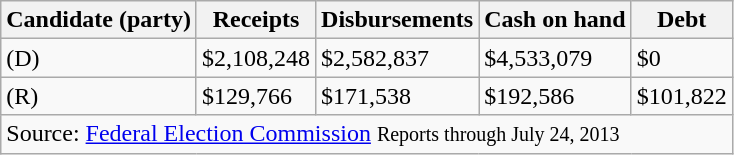<table class="wikitable sortable">
<tr>
<th>Candidate (party)</th>
<th>Receipts</th>
<th>Disbursements</th>
<th>Cash on hand</th>
<th>Debt</th>
</tr>
<tr>
<td> (D)</td>
<td>$2,108,248</td>
<td>$2,582,837</td>
<td>$4,533,079</td>
<td>$0</td>
</tr>
<tr>
<td> (R)</td>
<td>$129,766</td>
<td>$171,538</td>
<td>$192,586</td>
<td>$101,822</td>
</tr>
<tr>
<td colspan=5>Source: <a href='#'>Federal Election Commission</a> <small>Reports through July 24, 2013</small></td>
</tr>
</table>
